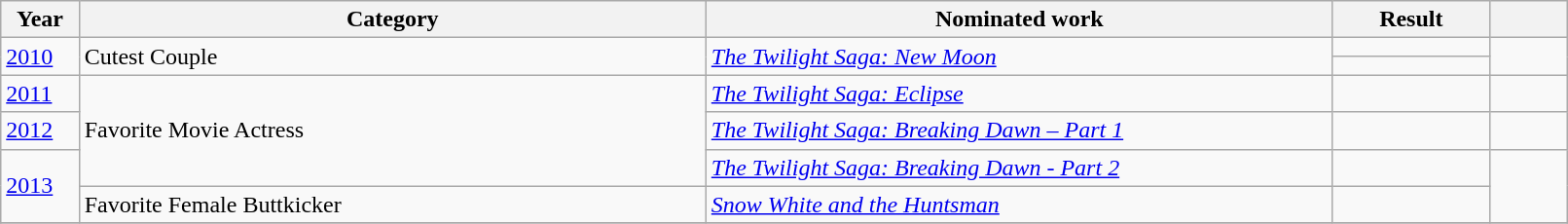<table class="wikitable" style="width:85%;">
<tr>
<th width=5%>Year</th>
<th style="width:40%;">Category</th>
<th style="width:40%;">Nominated work</th>
<th style="width:10%;">Result</th>
<th width=5%></th>
</tr>
<tr>
<td rowspan="2"><a href='#'>2010</a></td>
<td rowspan="2">Cutest Couple</td>
<td rowspan="2"><em><a href='#'>The Twilight Saga: New Moon</a></em></td>
<td> </td>
<td rowspan="2"></td>
</tr>
<tr>
<td> </td>
</tr>
<tr>
<td><a href='#'>2011</a></td>
<td rowspan="3">Favorite Movie Actress</td>
<td><em><a href='#'>The Twilight Saga: Eclipse</a></em></td>
<td></td>
<td></td>
</tr>
<tr>
<td><a href='#'>2012</a></td>
<td><em><a href='#'>The Twilight Saga: Breaking Dawn – Part 1</a></em></td>
<td></td>
<td></td>
</tr>
<tr>
<td rowspan="2"><a href='#'>2013</a></td>
<td><em><a href='#'>The Twilight Saga: Breaking Dawn - Part 2</a></em></td>
<td></td>
<td rowspan="2"></td>
</tr>
<tr>
<td>Favorite Female Buttkicker</td>
<td><em><a href='#'>Snow White and the Huntsman</a></em></td>
<td></td>
</tr>
<tr>
</tr>
</table>
